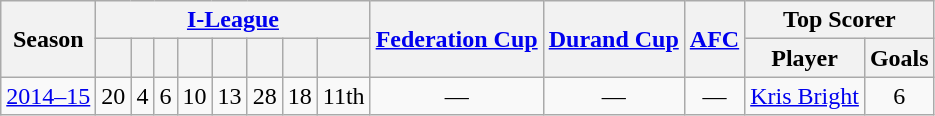<table class="wikitable sortable" style="text-align: center">
<tr>
<th scope="col" rowspan="2">Season</th>
<th colspan=8 class="unsortable"><a href='#'>I-League</a></th>
<th scope="col" rowspan=2 class="unsortable"><a href='#'>Federation Cup</a></th>
<th scope="col" rowspan=2 class="unsortable"><a href='#'>Durand Cup</a></th>
<th scope="col" rowspan=2 class="unsortable"><a href='#'>AFC</a></th>
<th scope="col" colspan=3 class="unsortable">Top Scorer</th>
</tr>
<tr>
<th></th>
<th></th>
<th></th>
<th></th>
<th></th>
<th></th>
<th></th>
<th></th>
<th class="unsortable">Player</th>
<th class="unsortable">Goals</th>
</tr>
<tr>
<td><a href='#'>2014–15</a></td>
<td>20</td>
<td>4</td>
<td>6</td>
<td>10</td>
<td>13</td>
<td>28</td>
<td>18</td>
<td>11th</td>
<td>—</td>
<td>—</td>
<td>—</td>
<td><a href='#'>Kris Bright</a></td>
<td>6</td>
</tr>
</table>
